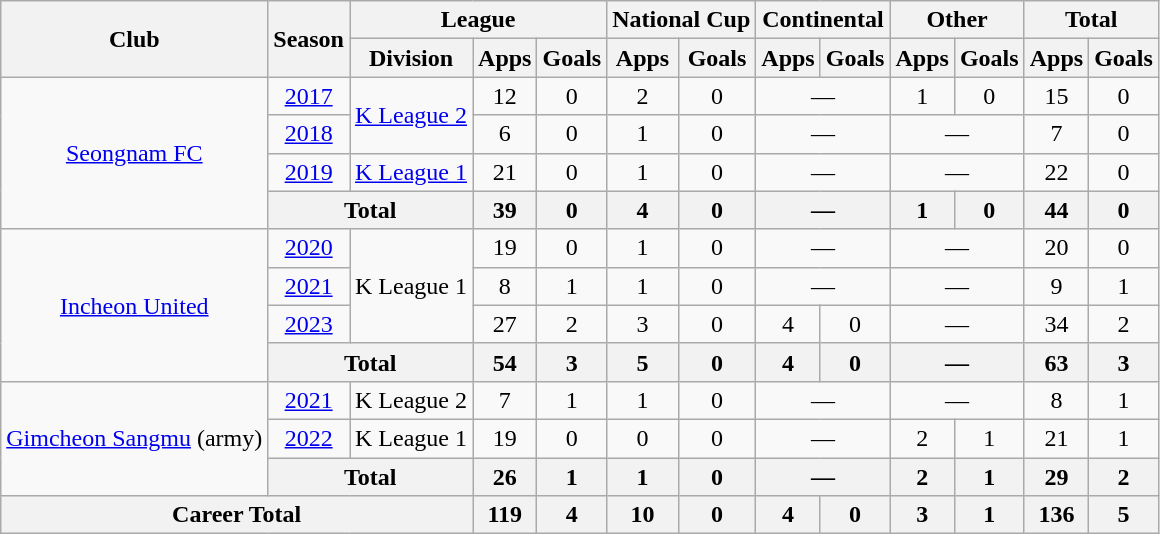<table class="wikitable" border="1" style="text-align: center;">
<tr>
<th rowspan="2">Club</th>
<th rowspan="2">Season</th>
<th colspan="3">League</th>
<th colspan="2">National Cup</th>
<th colspan="2">Continental</th>
<th colspan="2">Other</th>
<th colspan="2">Total</th>
</tr>
<tr>
<th>Division</th>
<th>Apps</th>
<th>Goals</th>
<th>Apps</th>
<th>Goals</th>
<th>Apps</th>
<th>Goals</th>
<th>Apps</th>
<th>Goals</th>
<th>Apps</th>
<th>Goals</th>
</tr>
<tr>
<td rowspan="4"><a href='#'>Seongnam FC</a></td>
<td><a href='#'>2017</a></td>
<td rowspan="2"><a href='#'>K League 2</a></td>
<td>12</td>
<td>0</td>
<td>2</td>
<td>0</td>
<td colspan="2">—</td>
<td>1</td>
<td>0</td>
<td>15</td>
<td>0</td>
</tr>
<tr>
<td><a href='#'>2018</a></td>
<td>6</td>
<td>0</td>
<td>1</td>
<td>0</td>
<td colspan="2">—</td>
<td colspan="2">—</td>
<td>7</td>
<td>0</td>
</tr>
<tr>
<td><a href='#'>2019</a></td>
<td><a href='#'>K League 1</a></td>
<td>21</td>
<td>0</td>
<td>1</td>
<td>0</td>
<td colspan="2">—</td>
<td colspan="2">—</td>
<td>22</td>
<td>0</td>
</tr>
<tr>
<th colspan="2">Total</th>
<th>39</th>
<th>0</th>
<th>4</th>
<th>0</th>
<th colspan="2">—</th>
<th>1</th>
<th>0</th>
<th>44</th>
<th>0</th>
</tr>
<tr>
<td rowspan="4"><a href='#'>Incheon United</a></td>
<td><a href='#'>2020</a></td>
<td rowspan="3">K League 1</td>
<td>19</td>
<td>0</td>
<td>1</td>
<td>0</td>
<td colspan="2">—</td>
<td colspan="2">—</td>
<td>20</td>
<td>0</td>
</tr>
<tr>
<td><a href='#'>2021</a></td>
<td>8</td>
<td>1</td>
<td>1</td>
<td>0</td>
<td colspan="2">—</td>
<td colspan="2">—</td>
<td>9</td>
<td>1</td>
</tr>
<tr>
<td><a href='#'>2023</a></td>
<td>27</td>
<td>2</td>
<td>3</td>
<td>0</td>
<td>4</td>
<td>0</td>
<td colspan="2">—</td>
<td>34</td>
<td>2</td>
</tr>
<tr>
<th colspan="2">Total</th>
<th>54</th>
<th>3</th>
<th>5</th>
<th>0</th>
<th>4</th>
<th>0</th>
<th colspan="2">—</th>
<th>63</th>
<th>3</th>
</tr>
<tr>
<td rowspan="3"><a href='#'>Gimcheon Sangmu</a> (army)</td>
<td><a href='#'>2021</a></td>
<td>K League 2</td>
<td>7</td>
<td>1</td>
<td>1</td>
<td>0</td>
<td colspan="2">—</td>
<td colspan="2">—</td>
<td>8</td>
<td>1</td>
</tr>
<tr>
<td><a href='#'>2022</a></td>
<td>K League 1</td>
<td>19</td>
<td>0</td>
<td>0</td>
<td>0</td>
<td colspan="2">—</td>
<td>2</td>
<td>1</td>
<td>21</td>
<td>1</td>
</tr>
<tr>
<th colspan="2">Total</th>
<th>26</th>
<th>1</th>
<th>1</th>
<th>0</th>
<th colspan="2">—</th>
<th>2</th>
<th>1</th>
<th>29</th>
<th>2</th>
</tr>
<tr>
<th colspan="3">Career Total</th>
<th>119</th>
<th>4</th>
<th>10</th>
<th>0</th>
<th>4</th>
<th>0</th>
<th>3</th>
<th>1</th>
<th>136</th>
<th>5</th>
</tr>
</table>
